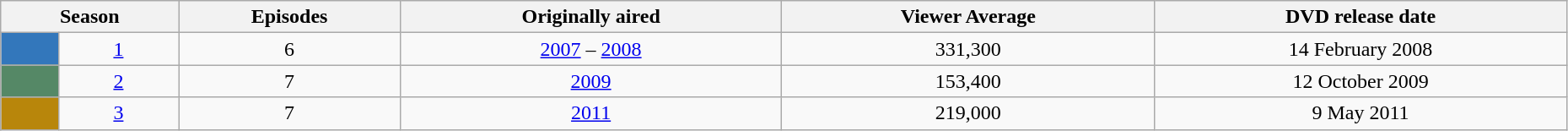<table class="wikitable" width="98%">
<tr>
<th colspan="2" align="center">Season</th>
<th align="center">Episodes</th>
<th align="center">Originally aired</th>
<th align="center">Viewer Average</th>
<th align="center">DVD release date</th>
</tr>
<tr>
<td bgcolor="#3377BB" height="10px"></td>
<td align="center"><a href='#'>1</a></td>
<td align="center">6</td>
<td align="center"><a href='#'>2007</a> – <a href='#'>2008</a></td>
<td align="center">331,300</td>
<td align="center">14 February 2008</td>
</tr>
<tr>
<td bgcolor="#558866" height="10px"></td>
<td align="center"><a href='#'>2</a></td>
<td align="center">7</td>
<td align="center"><a href='#'>2009</a></td>
<td align="center">153,400</td>
<td align="center">12 October 2009</td>
</tr>
<tr>
<td bgcolor="#B8860B" height="10px"></td>
<td align="center"><a href='#'>3</a></td>
<td align="center">7</td>
<td align="center"><a href='#'>2011</a></td>
<td align="center">219,000</td>
<td align="center">9 May 2011</td>
</tr>
</table>
